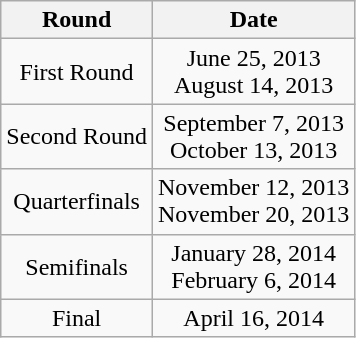<table class="wikitable" style="text-align: center">
<tr>
<th>Round</th>
<th>Date</th>
</tr>
<tr>
<td>First Round</td>
<td>June 25, 2013<br>August 14, 2013</td>
</tr>
<tr>
<td>Second Round</td>
<td>September 7, 2013<br>October 13, 2013</td>
</tr>
<tr>
<td>Quarterfinals</td>
<td>November 12, 2013<br>November 20, 2013</td>
</tr>
<tr>
<td>Semifinals</td>
<td>January 28, 2014<br>February 6, 2014</td>
</tr>
<tr>
<td>Final</td>
<td>April 16, 2014</td>
</tr>
</table>
